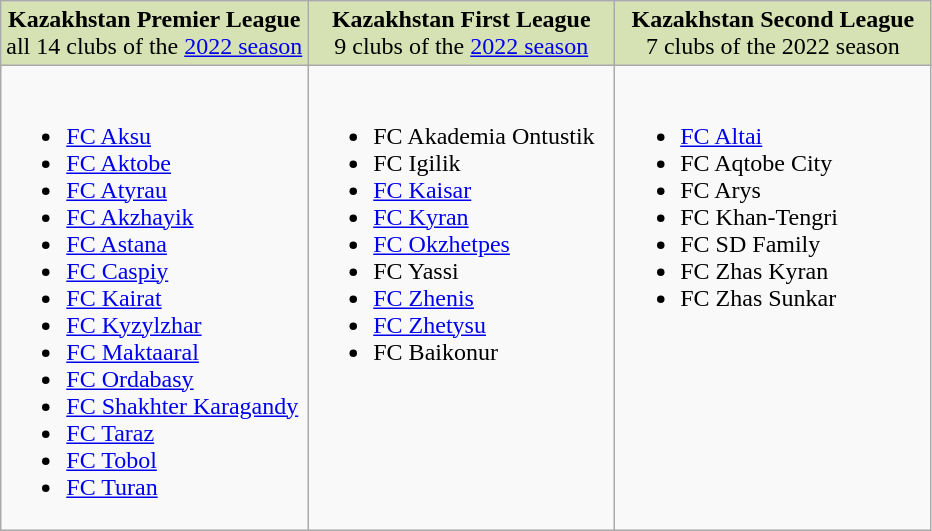<table class="wikitable">
<tr style="background:#D6E2B3; text-align:center; vertical-align:top;">
<td style="width:33%"><strong>Kazakhstan Premier League</strong><br>all 14 clubs of the <a href='#'>2022 season</a></td>
<td style="width:33%"><strong>Kazakhstan First League</strong><br>9 clubs of the <a href='#'>2022 season</a></td>
<td style="width:34%"><strong>Kazakhstan Second League</strong><br>7 clubs of the 2022 season</td>
</tr>
<tr style="vertical-align:top">
<td><br><ul><li><a href='#'>FC Aksu</a></li><li><a href='#'>FC Aktobe</a></li><li><a href='#'>FC Atyrau</a></li><li><a href='#'>FC Akzhayik</a></li><li><a href='#'>FC Astana</a></li><li><a href='#'>FC Caspiy</a></li><li><a href='#'>FC Kairat</a></li><li><a href='#'>FC Kyzylzhar</a></li><li><a href='#'>FC Maktaaral</a></li><li><a href='#'>FC Ordabasy</a></li><li><a href='#'>FC Shakhter Karagandy</a></li><li><a href='#'>FC Taraz</a></li><li><a href='#'>FC Tobol</a></li><li><a href='#'>FC Turan</a></li></ul></td>
<td><br><ul><li>FC Akademia Ontustik</li><li>FC Igilik</li><li><a href='#'>FC Kaisar</a></li><li><a href='#'>FC Kyran</a></li><li><a href='#'>FC Okzhetpes</a></li><li>FC Yassi</li><li><a href='#'>FC Zhenis</a></li><li><a href='#'>FC Zhetysu</a></li><li>FC Baikonur</li></ul></td>
<td><br><ul><li><a href='#'>FC Altai</a></li><li>FC Aqtobe City</li><li>FC Arys</li><li>FC Khan-Tengri</li><li>FC SD Family</li><li>FC Zhas Kyran</li><li>FC Zhas Sunkar</li></ul></td>
</tr>
</table>
